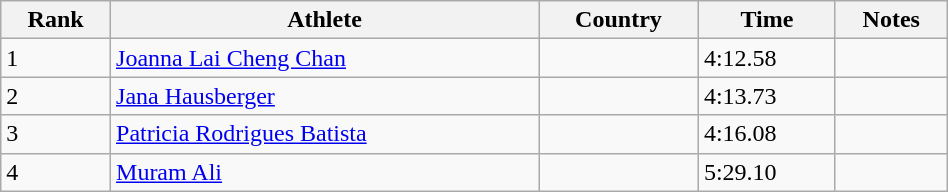<table class="wikitable" width=50%>
<tr>
<th>Rank</th>
<th>Athlete</th>
<th>Country</th>
<th>Time</th>
<th>Notes</th>
</tr>
<tr>
<td>1</td>
<td><a href='#'>Joanna Lai Cheng Chan</a></td>
<td></td>
<td>4:12.58</td>
<td></td>
</tr>
<tr>
<td>2</td>
<td><a href='#'>Jana Hausberger</a></td>
<td></td>
<td>4:13.73</td>
<td></td>
</tr>
<tr>
<td>3</td>
<td><a href='#'>Patricia Rodrigues Batista</a></td>
<td></td>
<td>4:16.08</td>
<td></td>
</tr>
<tr>
<td>4</td>
<td><a href='#'>Muram Ali</a></td>
<td></td>
<td>5:29.10</td>
<td></td>
</tr>
</table>
